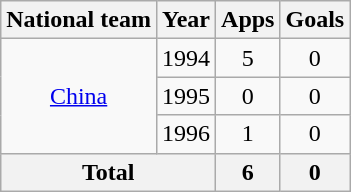<table class="wikitable" style="text-align:center">
<tr>
<th>National team</th>
<th>Year</th>
<th>Apps</th>
<th>Goals</th>
</tr>
<tr>
<td rowspan="3"><a href='#'>China</a></td>
<td>1994</td>
<td>5</td>
<td>0</td>
</tr>
<tr>
<td>1995</td>
<td>0</td>
<td>0</td>
</tr>
<tr>
<td>1996</td>
<td>1</td>
<td>0</td>
</tr>
<tr>
<th colspan=2>Total</th>
<th>6</th>
<th>0</th>
</tr>
</table>
